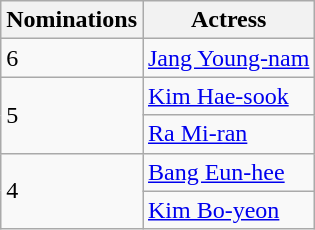<table class="wikitable">
<tr>
<th>Nominations</th>
<th>Actress</th>
</tr>
<tr>
<td>6</td>
<td><a href='#'>Jang Young-nam</a></td>
</tr>
<tr>
<td rowspan="2">5</td>
<td><a href='#'>Kim Hae-sook</a></td>
</tr>
<tr>
<td><a href='#'>Ra Mi-ran</a></td>
</tr>
<tr>
<td rowspan="2">4</td>
<td><a href='#'>Bang Eun-hee</a></td>
</tr>
<tr>
<td><a href='#'>Kim Bo-yeon</a></td>
</tr>
</table>
